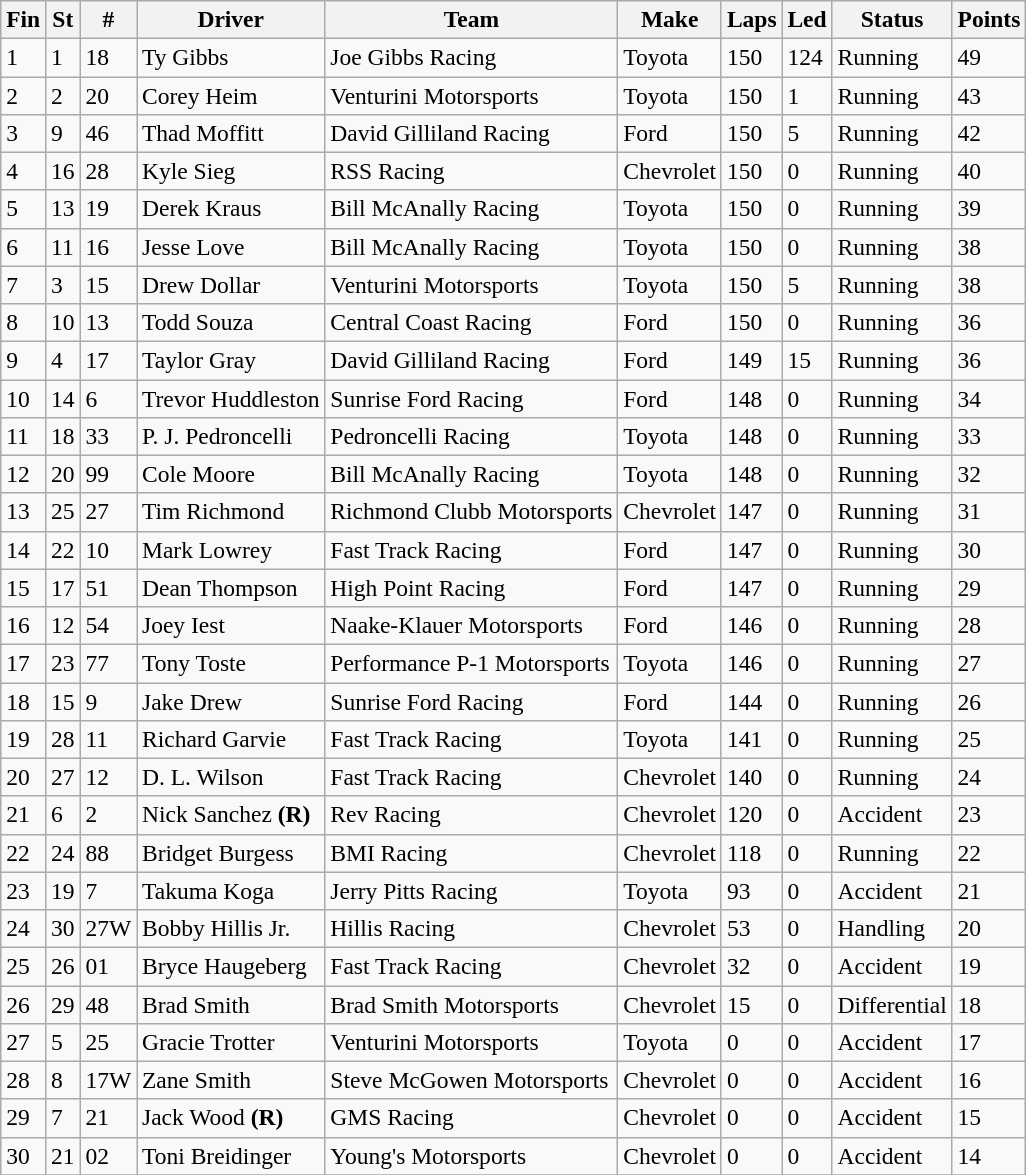<table class="wikitable" style="font-size:98%">
<tr>
<th>Fin</th>
<th>St</th>
<th>#</th>
<th>Driver</th>
<th>Team</th>
<th>Make</th>
<th>Laps</th>
<th>Led</th>
<th>Status</th>
<th>Points</th>
</tr>
<tr>
<td>1</td>
<td>1</td>
<td>18</td>
<td>Ty Gibbs</td>
<td>Joe Gibbs Racing</td>
<td>Toyota</td>
<td>150</td>
<td>124</td>
<td>Running</td>
<td>49</td>
</tr>
<tr>
<td>2</td>
<td>2</td>
<td>20</td>
<td>Corey Heim</td>
<td>Venturini Motorsports</td>
<td>Toyota</td>
<td>150</td>
<td>1</td>
<td>Running</td>
<td>43</td>
</tr>
<tr>
<td>3</td>
<td>9</td>
<td>46</td>
<td>Thad Moffitt</td>
<td>David Gilliland Racing</td>
<td>Ford</td>
<td>150</td>
<td>5</td>
<td>Running</td>
<td>42</td>
</tr>
<tr>
<td>4</td>
<td>16</td>
<td>28</td>
<td>Kyle Sieg</td>
<td>RSS Racing</td>
<td>Chevrolet</td>
<td>150</td>
<td>0</td>
<td>Running</td>
<td>40</td>
</tr>
<tr>
<td>5</td>
<td>13</td>
<td>19</td>
<td>Derek Kraus</td>
<td>Bill McAnally Racing</td>
<td>Toyota</td>
<td>150</td>
<td>0</td>
<td>Running</td>
<td>39</td>
</tr>
<tr>
<td>6</td>
<td>11</td>
<td>16</td>
<td>Jesse Love</td>
<td>Bill McAnally Racing</td>
<td>Toyota</td>
<td>150</td>
<td>0</td>
<td>Running</td>
<td>38</td>
</tr>
<tr>
<td>7</td>
<td>3</td>
<td>15</td>
<td>Drew Dollar</td>
<td>Venturini Motorsports</td>
<td>Toyota</td>
<td>150</td>
<td>5</td>
<td>Running</td>
<td>38</td>
</tr>
<tr>
<td>8</td>
<td>10</td>
<td>13</td>
<td>Todd Souza</td>
<td>Central Coast Racing</td>
<td>Ford</td>
<td>150</td>
<td>0</td>
<td>Running</td>
<td>36</td>
</tr>
<tr>
<td>9</td>
<td>4</td>
<td>17</td>
<td>Taylor Gray</td>
<td>David Gilliland Racing</td>
<td>Ford</td>
<td>149</td>
<td>15</td>
<td>Running</td>
<td>36</td>
</tr>
<tr>
<td>10</td>
<td>14</td>
<td>6</td>
<td>Trevor Huddleston</td>
<td>Sunrise Ford Racing</td>
<td>Ford</td>
<td>148</td>
<td>0</td>
<td>Running</td>
<td>34</td>
</tr>
<tr>
<td>11</td>
<td>18</td>
<td>33</td>
<td>P. J. Pedroncelli</td>
<td>Pedroncelli Racing</td>
<td>Toyota</td>
<td>148</td>
<td>0</td>
<td>Running</td>
<td>33</td>
</tr>
<tr>
<td>12</td>
<td>20</td>
<td>99</td>
<td>Cole Moore</td>
<td>Bill McAnally Racing</td>
<td>Toyota</td>
<td>148</td>
<td>0</td>
<td>Running</td>
<td>32</td>
</tr>
<tr>
<td>13</td>
<td>25</td>
<td>27</td>
<td>Tim Richmond</td>
<td>Richmond Clubb Motorsports</td>
<td>Chevrolet</td>
<td>147</td>
<td>0</td>
<td>Running</td>
<td>31</td>
</tr>
<tr>
<td>14</td>
<td>22</td>
<td>10</td>
<td>Mark Lowrey</td>
<td>Fast Track Racing</td>
<td>Ford</td>
<td>147</td>
<td>0</td>
<td>Running</td>
<td>30</td>
</tr>
<tr>
<td>15</td>
<td>17</td>
<td>51</td>
<td>Dean Thompson</td>
<td>High Point Racing</td>
<td>Ford</td>
<td>147</td>
<td>0</td>
<td>Running</td>
<td>29</td>
</tr>
<tr>
<td>16</td>
<td>12</td>
<td>54</td>
<td>Joey Iest</td>
<td>Naake-Klauer Motorsports</td>
<td>Ford</td>
<td>146</td>
<td>0</td>
<td>Running</td>
<td>28</td>
</tr>
<tr>
<td>17</td>
<td>23</td>
<td>77</td>
<td>Tony Toste</td>
<td>Performance P-1 Motorsports</td>
<td>Toyota</td>
<td>146</td>
<td>0</td>
<td>Running</td>
<td>27</td>
</tr>
<tr>
<td>18</td>
<td>15</td>
<td>9</td>
<td>Jake Drew</td>
<td>Sunrise Ford Racing</td>
<td>Ford</td>
<td>144</td>
<td>0</td>
<td>Running</td>
<td>26</td>
</tr>
<tr>
<td>19</td>
<td>28</td>
<td>11</td>
<td>Richard Garvie</td>
<td>Fast Track Racing</td>
<td>Toyota</td>
<td>141</td>
<td>0</td>
<td>Running</td>
<td>25</td>
</tr>
<tr>
<td>20</td>
<td>27</td>
<td>12</td>
<td>D. L. Wilson</td>
<td>Fast Track Racing</td>
<td>Chevrolet</td>
<td>140</td>
<td>0</td>
<td>Running</td>
<td>24</td>
</tr>
<tr>
<td>21</td>
<td>6</td>
<td>2</td>
<td>Nick Sanchez <strong>(R)</strong></td>
<td>Rev Racing</td>
<td>Chevrolet</td>
<td>120</td>
<td>0</td>
<td>Accident</td>
<td>23</td>
</tr>
<tr>
<td>22</td>
<td>24</td>
<td>88</td>
<td>Bridget Burgess</td>
<td>BMI Racing</td>
<td>Chevrolet</td>
<td>118</td>
<td>0</td>
<td>Running</td>
<td>22</td>
</tr>
<tr>
<td>23</td>
<td>19</td>
<td>7</td>
<td>Takuma Koga</td>
<td>Jerry Pitts Racing</td>
<td>Toyota</td>
<td>93</td>
<td>0</td>
<td>Accident</td>
<td>21</td>
</tr>
<tr>
<td>24</td>
<td>30</td>
<td>27W</td>
<td>Bobby Hillis Jr.</td>
<td>Hillis Racing</td>
<td>Chevrolet</td>
<td>53</td>
<td>0</td>
<td>Handling</td>
<td>20</td>
</tr>
<tr>
<td>25</td>
<td>26</td>
<td>01</td>
<td>Bryce Haugeberg</td>
<td>Fast Track Racing</td>
<td>Chevrolet</td>
<td>32</td>
<td>0</td>
<td>Accident</td>
<td>19</td>
</tr>
<tr>
<td>26</td>
<td>29</td>
<td>48</td>
<td>Brad Smith</td>
<td>Brad Smith Motorsports</td>
<td>Chevrolet</td>
<td>15</td>
<td>0</td>
<td>Differential</td>
<td>18</td>
</tr>
<tr>
<td>27</td>
<td>5</td>
<td>25</td>
<td>Gracie Trotter</td>
<td>Venturini Motorsports</td>
<td>Toyota</td>
<td>0</td>
<td>0</td>
<td>Accident</td>
<td>17</td>
</tr>
<tr>
<td>28</td>
<td>8</td>
<td>17W</td>
<td>Zane Smith</td>
<td>Steve McGowen Motorsports</td>
<td>Chevrolet</td>
<td>0</td>
<td>0</td>
<td>Accident</td>
<td>16</td>
</tr>
<tr>
<td>29</td>
<td>7</td>
<td>21</td>
<td>Jack Wood <strong>(R)</strong></td>
<td>GMS Racing</td>
<td>Chevrolet</td>
<td>0</td>
<td>0</td>
<td>Accident</td>
<td>15</td>
</tr>
<tr>
<td>30</td>
<td>21</td>
<td>02</td>
<td>Toni Breidinger</td>
<td>Young's Motorsports</td>
<td>Chevrolet</td>
<td>0</td>
<td>0</td>
<td>Accident</td>
<td>14</td>
</tr>
<tr>
</tr>
</table>
